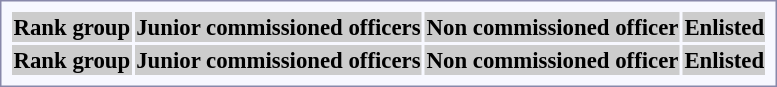<table style="border:1px solid #8888aa; background-color:#f7f8ff; padding:5px; font-size:95%; margin: 0px 12px 12px 0px;">
<tr style="background:#ccc;">
<th>Rank group</th>
<th colspan=10>Junior commissioned officers</th>
<th colspan=12>Non commissioned officer</th>
<th colspan=14>Enlisted<br>



</th>
</tr>
<tr style="background:#ccc;">
<th>Rank group</th>
<th colspan=10>Junior commissioned officers</th>
<th colspan=12>Non commissioned officer</th>
<th colspan=14>Enlisted</th>
</tr>
</table>
